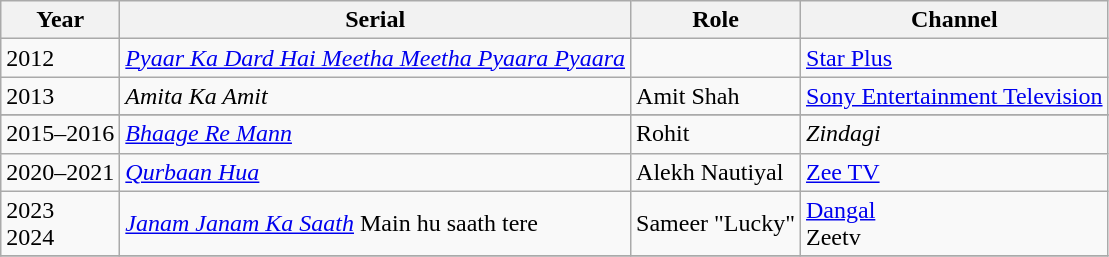<table class="wikitable sortable">
<tr>
<th>Year</th>
<th>Serial</th>
<th>Role</th>
<th>Channel</th>
</tr>
<tr>
<td>2012</td>
<td><em><a href='#'>Pyaar Ka Dard Hai Meetha Meetha Pyaara Pyaara</a></em></td>
<td></td>
<td><a href='#'>Star Plus</a></td>
</tr>
<tr>
<td>2013</td>
<td><em>Amita Ka Amit</em></td>
<td>Amit Shah</td>
<td><a href='#'>Sony Entertainment Television</a></td>
</tr>
<tr>
</tr>
<tr>
<td>2015–2016</td>
<td><em><a href='#'>Bhaage Re Mann</a></em></td>
<td>Rohit</td>
<td><em>Zindagi</em></td>
</tr>
<tr>
<td>2020–2021</td>
<td><em><a href='#'>Qurbaan Hua</a></em></td>
<td>Alekh Nautiyal</td>
<td><a href='#'>Zee TV</a></td>
</tr>
<tr>
<td>2023<br>2024</td>
<td><em><a href='#'>Janam Janam Ka Saath</a></em> Main hu saath tere</td>
<td>Sameer "Lucky"</td>
<td><a href='#'> Dangal</a><br>Zeetv</td>
</tr>
<tr>
</tr>
</table>
